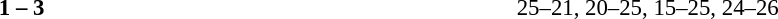<table width=100% cellspacing=1>
<tr>
<th width=20%></th>
<th width=12%></th>
<th width=20%></th>
<th width=33%></th>
<td></td>
</tr>
<tr style=font-size:95%>
<td align=right></td>
<td align=center><strong>1 – 3</strong></td>
<td><strong></strong></td>
<td>25–21, 20–25, 15–25, 24–26</td>
</tr>
</table>
